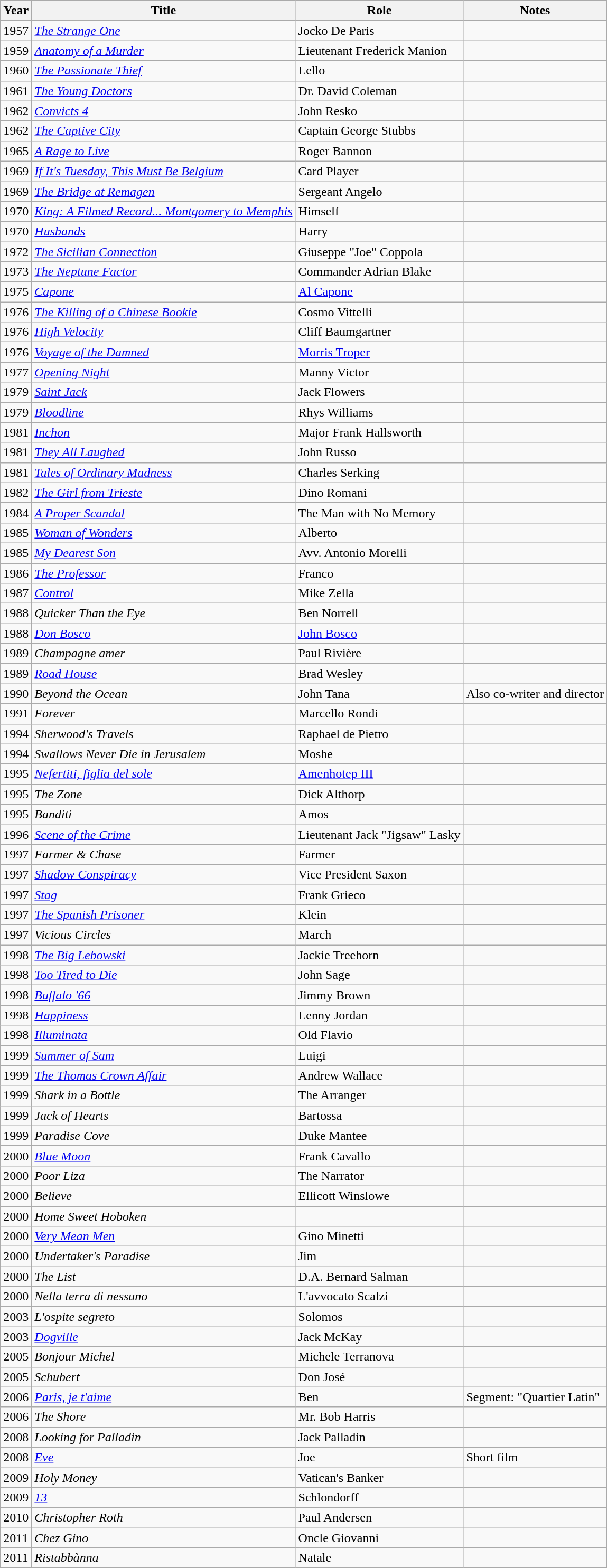<table class="wikitable sortable">
<tr>
<th>Year</th>
<th>Title</th>
<th>Role</th>
<th class="unsortable">Notes</th>
</tr>
<tr>
<td>1957</td>
<td><em><a href='#'>The Strange One</a></em></td>
<td>Jocko De Paris</td>
<td></td>
</tr>
<tr>
<td>1959</td>
<td><em><a href='#'>Anatomy of a Murder</a></em></td>
<td>Lieutenant Frederick Manion</td>
<td></td>
</tr>
<tr>
<td>1960</td>
<td><em><a href='#'>The Passionate Thief</a></em></td>
<td>Lello</td>
<td></td>
</tr>
<tr>
<td>1961</td>
<td><em><a href='#'>The Young Doctors</a></em></td>
<td>Dr. David Coleman</td>
<td></td>
</tr>
<tr>
<td>1962</td>
<td><em><a href='#'>Convicts 4</a></em></td>
<td>John Resko</td>
<td></td>
</tr>
<tr>
<td>1962</td>
<td><em><a href='#'>The Captive City</a></em></td>
<td>Captain George Stubbs</td>
<td></td>
</tr>
<tr>
<td>1965</td>
<td><em><a href='#'>A Rage to Live</a></em></td>
<td>Roger Bannon</td>
<td></td>
</tr>
<tr>
<td>1969</td>
<td><em><a href='#'>If It's Tuesday, This Must Be Belgium</a></em></td>
<td>Card Player</td>
<td></td>
</tr>
<tr>
<td>1969</td>
<td><em><a href='#'>The Bridge at Remagen</a></em></td>
<td>Sergeant Angelo</td>
<td></td>
</tr>
<tr>
<td>1970</td>
<td><em><a href='#'>King: A Filmed Record... Montgomery to Memphis</a></em></td>
<td>Himself</td>
<td></td>
</tr>
<tr>
<td>1970</td>
<td><em><a href='#'>Husbands</a></em></td>
<td>Harry</td>
<td></td>
</tr>
<tr>
<td>1972</td>
<td><em><a href='#'>The Sicilian Connection</a></em></td>
<td>Giuseppe "Joe" Coppola</td>
<td></td>
</tr>
<tr>
<td>1973</td>
<td><em><a href='#'>The Neptune Factor</a></em></td>
<td>Commander Adrian Blake</td>
<td></td>
</tr>
<tr>
<td>1975</td>
<td><em><a href='#'>Capone</a></em></td>
<td><a href='#'>Al Capone</a></td>
<td></td>
</tr>
<tr>
<td>1976</td>
<td><em><a href='#'>The Killing of a Chinese Bookie</a></em></td>
<td>Cosmo Vittelli</td>
<td></td>
</tr>
<tr>
<td>1976</td>
<td><em><a href='#'>High Velocity</a></em></td>
<td>Cliff Baumgartner</td>
<td></td>
</tr>
<tr>
<td>1976</td>
<td><em><a href='#'>Voyage of the Damned</a></em></td>
<td><a href='#'>Morris Troper</a></td>
<td></td>
</tr>
<tr>
<td>1977</td>
<td><em><a href='#'>Opening Night</a></em></td>
<td>Manny Victor</td>
<td></td>
</tr>
<tr>
<td>1979</td>
<td><em><a href='#'>Saint Jack</a></em></td>
<td>Jack Flowers</td>
<td></td>
</tr>
<tr>
<td>1979</td>
<td><em><a href='#'>Bloodline</a></em></td>
<td>Rhys Williams</td>
<td></td>
</tr>
<tr>
<td>1981</td>
<td><em><a href='#'>Inchon</a></em></td>
<td>Major Frank Hallsworth</td>
<td></td>
</tr>
<tr>
<td>1981</td>
<td><em><a href='#'>They All Laughed</a></em></td>
<td>John Russo</td>
<td></td>
</tr>
<tr>
<td>1981</td>
<td><em><a href='#'>Tales of Ordinary Madness</a></em></td>
<td>Charles Serking</td>
<td></td>
</tr>
<tr>
<td>1982</td>
<td><em><a href='#'>The Girl from Trieste</a></em></td>
<td>Dino Romani</td>
<td></td>
</tr>
<tr>
<td>1984</td>
<td><em><a href='#'>A Proper Scandal</a></em></td>
<td>The Man with No Memory</td>
<td></td>
</tr>
<tr>
<td>1985</td>
<td><em><a href='#'>Woman of Wonders</a></em></td>
<td>Alberto</td>
<td></td>
</tr>
<tr>
<td>1985</td>
<td><em><a href='#'>My Dearest Son</a></em></td>
<td>Avv. Antonio Morelli</td>
<td></td>
</tr>
<tr>
<td>1986</td>
<td><em><a href='#'>The Professor</a></em></td>
<td>Franco</td>
<td></td>
</tr>
<tr>
<td>1987</td>
<td><em><a href='#'>Control</a></em></td>
<td>Mike Zella</td>
<td></td>
</tr>
<tr>
<td>1988</td>
<td><em>Quicker Than the Eye</em></td>
<td>Ben Norrell</td>
<td></td>
</tr>
<tr>
<td>1988</td>
<td><em><a href='#'>Don Bosco</a></em></td>
<td><a href='#'>John Bosco</a></td>
<td></td>
</tr>
<tr>
<td>1989</td>
<td><em>Champagne amer</em></td>
<td>Paul Rivière</td>
<td></td>
</tr>
<tr>
<td>1989</td>
<td><em><a href='#'>Road House</a></em></td>
<td>Brad Wesley</td>
<td></td>
</tr>
<tr>
<td>1990</td>
<td><em>Beyond the Ocean</em></td>
<td>John Tana</td>
<td>Also co-writer and director</td>
</tr>
<tr>
<td>1991</td>
<td><em>Forever</em></td>
<td>Marcello Rondi</td>
<td></td>
</tr>
<tr>
<td>1994</td>
<td><em>Sherwood's Travels</em></td>
<td>Raphael de Pietro</td>
<td></td>
</tr>
<tr>
<td>1994</td>
<td><em>Swallows Never Die in Jerusalem</em></td>
<td>Moshe</td>
<td></td>
</tr>
<tr>
<td>1995</td>
<td><em><a href='#'>Nefertiti, figlia del sole</a></em></td>
<td><a href='#'>Amenhotep III</a></td>
<td></td>
</tr>
<tr>
<td>1995</td>
<td><em>The Zone</em></td>
<td>Dick Althorp</td>
<td></td>
</tr>
<tr>
<td>1995</td>
<td><em>Banditi</em></td>
<td>Amos</td>
<td></td>
</tr>
<tr>
<td>1996</td>
<td><em><a href='#'>Scene of the Crime</a></em></td>
<td>Lieutenant Jack "Jigsaw" Lasky</td>
<td></td>
</tr>
<tr>
<td>1997</td>
<td><em>Farmer & Chase</em></td>
<td>Farmer</td>
<td></td>
</tr>
<tr>
<td>1997</td>
<td><em><a href='#'>Shadow Conspiracy</a></em></td>
<td>Vice President Saxon</td>
<td></td>
</tr>
<tr>
<td>1997</td>
<td><em><a href='#'>Stag</a></em></td>
<td>Frank Grieco</td>
<td></td>
</tr>
<tr>
<td>1997</td>
<td><em><a href='#'>The Spanish Prisoner</a></em></td>
<td>Klein</td>
<td></td>
</tr>
<tr>
<td>1997</td>
<td><em>Vicious Circles</em></td>
<td>March</td>
<td></td>
</tr>
<tr>
<td>1998</td>
<td><em><a href='#'>The Big Lebowski</a></em></td>
<td>Jackie Treehorn</td>
<td></td>
</tr>
<tr>
<td>1998</td>
<td><em><a href='#'>Too Tired to Die</a></em></td>
<td>John Sage</td>
<td></td>
</tr>
<tr>
<td>1998</td>
<td><em><a href='#'>Buffalo '66</a></em></td>
<td>Jimmy Brown</td>
<td></td>
</tr>
<tr>
<td>1998</td>
<td><em><a href='#'>Happiness</a></em></td>
<td>Lenny Jordan</td>
<td></td>
</tr>
<tr>
<td>1998</td>
<td><em><a href='#'>Illuminata</a></em></td>
<td>Old Flavio</td>
<td></td>
</tr>
<tr>
<td>1999</td>
<td><em><a href='#'>Summer of Sam</a></em></td>
<td>Luigi</td>
<td></td>
</tr>
<tr>
<td>1999</td>
<td><em><a href='#'>The Thomas Crown Affair</a></em></td>
<td>Andrew Wallace</td>
<td></td>
</tr>
<tr>
<td>1999</td>
<td><em>Shark in a Bottle</em></td>
<td>The Arranger</td>
<td></td>
</tr>
<tr>
<td>1999</td>
<td><em>Jack of Hearts</em></td>
<td>Bartossa</td>
<td></td>
</tr>
<tr>
<td>1999</td>
<td><em>Paradise Cove</em></td>
<td>Duke Mantee</td>
<td></td>
</tr>
<tr>
<td>2000</td>
<td><em><a href='#'>Blue Moon</a></em></td>
<td>Frank Cavallo</td>
<td></td>
</tr>
<tr>
<td>2000</td>
<td><em>Poor Liza</em></td>
<td>The Narrator</td>
<td></td>
</tr>
<tr>
<td>2000</td>
<td><em>Believe</em></td>
<td>Ellicott Winslowe</td>
<td></td>
</tr>
<tr>
<td>2000</td>
<td><em>Home Sweet Hoboken</em></td>
<td></td>
<td></td>
</tr>
<tr>
<td>2000</td>
<td><em><a href='#'>Very Mean Men</a></em></td>
<td>Gino Minetti</td>
<td></td>
</tr>
<tr>
<td>2000</td>
<td><em>Undertaker's Paradise</em></td>
<td>Jim</td>
<td></td>
</tr>
<tr>
<td>2000</td>
<td><em>The List</em></td>
<td>D.A. Bernard Salman</td>
<td></td>
</tr>
<tr>
<td>2000</td>
<td><em>Nella terra di nessuno</em></td>
<td>L'avvocato Scalzi</td>
<td></td>
</tr>
<tr>
<td>2003</td>
<td><em>L'ospite segreto</em></td>
<td>Solomos</td>
<td></td>
</tr>
<tr>
<td>2003</td>
<td><em><a href='#'>Dogville</a></em></td>
<td>Jack McKay</td>
<td></td>
</tr>
<tr>
<td>2005</td>
<td><em>Bonjour Michel</em></td>
<td>Michele Terranova</td>
<td></td>
</tr>
<tr>
<td>2005</td>
<td><em>Schubert</em></td>
<td>Don José</td>
<td></td>
</tr>
<tr>
<td>2006</td>
<td><em><a href='#'>Paris, je t'aime</a></em></td>
<td>Ben</td>
<td>Segment: "Quartier Latin"</td>
</tr>
<tr>
<td>2006</td>
<td><em>The Shore</em></td>
<td>Mr. Bob Harris</td>
<td></td>
</tr>
<tr>
<td>2008</td>
<td><em>Looking for Palladin</em></td>
<td>Jack Palladin</td>
<td></td>
</tr>
<tr>
<td>2008</td>
<td><em><a href='#'>Eve</a></em></td>
<td>Joe</td>
<td>Short film</td>
</tr>
<tr>
<td>2009</td>
<td><em>Holy Money</em></td>
<td>Vatican's Banker</td>
<td></td>
</tr>
<tr>
<td>2009</td>
<td><em><a href='#'>13</a></em></td>
<td>Schlondorff</td>
<td></td>
</tr>
<tr>
<td>2010</td>
<td><em>Christopher Roth</em></td>
<td>Paul Andersen</td>
<td></td>
</tr>
<tr>
<td>2011</td>
<td><em>Chez Gino</em></td>
<td>Oncle Giovanni</td>
<td></td>
</tr>
<tr>
<td>2011</td>
<td><em>Ristabbànna</em></td>
<td>Natale</td>
<td></td>
</tr>
</table>
